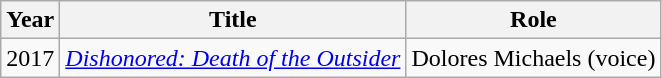<table class="wikitable plainrowheaders sortable" style="margin-right: 0;">
<tr>
<th>Year</th>
<th>Title</th>
<th>Role</th>
</tr>
<tr>
<td>2017</td>
<td><em><a href='#'>Dishonored: Death of the Outsider</a></em></td>
<td>Dolores Michaels (voice)</td>
</tr>
</table>
